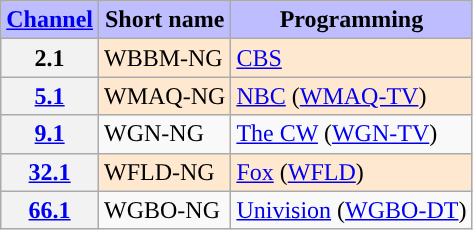<table class="wikitable">
<tr>
<th style="background-color: #bdbdff" scope="col"><a href='#'>Channel</a></th>
<th style="background-color: #bdbdff" scope="col">Short name</th>
<th style="background-color: #bdbdff" scope="col">Programming</th>
</tr>
<tr>
<th scope="row">2.1</th>
<td style="background-color:#ffe8d0">WBBM-NG</td>
<td style="background-color:#ffe8d0"><a href='#'>CBS</a> </td>
</tr>
<tr>
<th scope="row"><a href='#'>5.1</a></th>
<td style="background-color:#ffe8d0">WMAQ-NG</td>
<td style="background-color:#ffe8d0"><a href='#'>NBC</a> (<a href='#'>WMAQ-TV</a>) </td>
</tr>
<tr>
<th scope="row"><a href='#'>9.1</a></th>
<td>WGN-NG</td>
<td><a href='#'>The CW</a> (<a href='#'>WGN-TV</a>)</td>
</tr>
<tr>
<th scope="row"><a href='#'>32.1</a></th>
<td style="background-color:#ffe8d0">WFLD-NG</td>
<td style="background-color:#ffe8d0"><a href='#'>Fox</a> (<a href='#'>WFLD</a>) </td>
</tr>
<tr>
<th scope="row"><a href='#'>66.1</a></th>
<td>WGBO-NG</td>
<td><a href='#'>Univision</a> (<a href='#'>WGBO-DT</a>)</td>
</tr>
</table>
